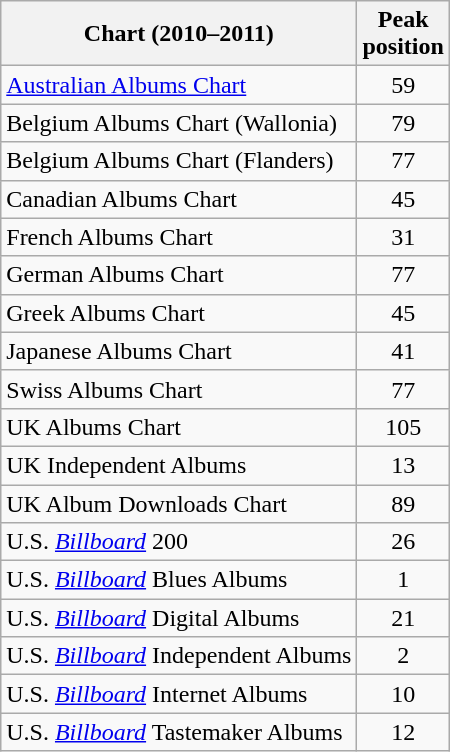<table class="wikitable sortable">
<tr>
<th>Chart (2010–2011)</th>
<th>Peak<br>position</th>
</tr>
<tr>
<td><a href='#'>Australian Albums Chart</a></td>
<td align=center>59</td>
</tr>
<tr>
<td>Belgium Albums Chart (Wallonia)</td>
<td style="text-align:center;">79</td>
</tr>
<tr>
<td>Belgium Albums Chart (Flanders)</td>
<td style="text-align:center;">77</td>
</tr>
<tr>
<td>Canadian Albums Chart</td>
<td style="text-align:center;">45</td>
</tr>
<tr>
<td>French Albums Chart</td>
<td style="text-align:center;">31</td>
</tr>
<tr>
<td>German Albums Chart</td>
<td style="text-align:center;">77</td>
</tr>
<tr>
<td>Greek Albums Chart</td>
<td style="text-align:center;">45</td>
</tr>
<tr>
<td>Japanese Albums Chart</td>
<td align=center>41</td>
</tr>
<tr>
<td>Swiss Albums Chart</td>
<td style="text-align:center;">77</td>
</tr>
<tr>
<td>UK Albums Chart</td>
<td align=center>105</td>
</tr>
<tr>
<td>UK Independent Albums</td>
<td align=center>13</td>
</tr>
<tr>
<td>UK Album Downloads Chart</td>
<td align=center>89</td>
</tr>
<tr>
<td>U.S. <em><a href='#'>Billboard</a></em> 200</td>
<td align=center>26</td>
</tr>
<tr>
<td>U.S. <em><a href='#'>Billboard</a></em> Blues Albums</td>
<td align=center>1</td>
</tr>
<tr>
<td>U.S. <em><a href='#'>Billboard</a></em> Digital Albums</td>
<td align=center>21</td>
</tr>
<tr>
<td>U.S. <em><a href='#'>Billboard</a></em> Independent Albums</td>
<td align=center>2</td>
</tr>
<tr>
<td>U.S. <em><a href='#'>Billboard</a></em> Internet Albums</td>
<td align=center>10</td>
</tr>
<tr>
<td>U.S. <em><a href='#'>Billboard</a></em> Tastemaker Albums</td>
<td align=center>12</td>
</tr>
</table>
